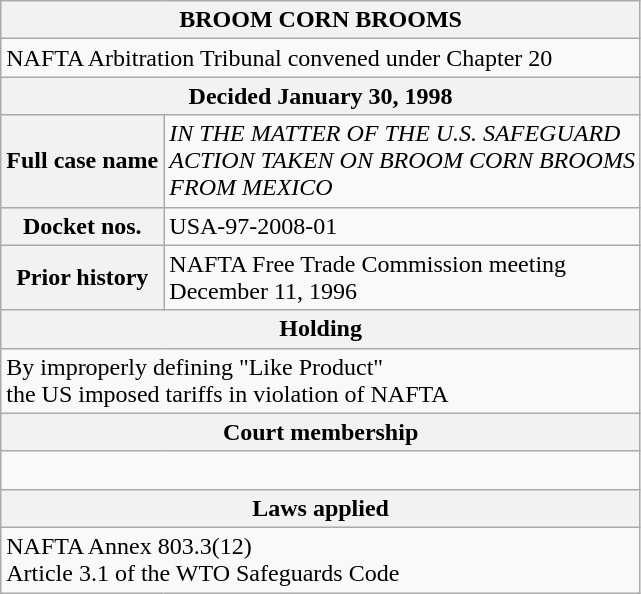<table class="wikitable">
<tr>
<th colspan="2">BROOM CORN BROOMS</th>
</tr>
<tr>
<td colspan="2">NAFTA Arbitration Tribunal convened under Chapter 20</td>
</tr>
<tr>
<th colspan="2">Decided January 30, 1998</th>
</tr>
<tr>
<th>Full case name</th>
<td><em>IN THE MATTER OF THE U.S. SAFEGUARD</em><br><em>ACTION TAKEN ON BROOM CORN BROOMS</em><br><em>FROM MEXICO</em></td>
</tr>
<tr>
<th>Docket nos.</th>
<td>USA-97-2008-01</td>
</tr>
<tr>
<th>Prior history</th>
<td>NAFTA Free Trade Commission meeting<br>December 11, 1996</td>
</tr>
<tr>
<th colspan="2">Holding</th>
</tr>
<tr>
<td colspan="2">By improperly defining "Like Product"<br>the US imposed tariffs in violation of NAFTA</td>
</tr>
<tr>
<th colspan="2">Court membership</th>
</tr>
<tr>
<td colspan="2"><br></td>
</tr>
<tr>
<th colspan="2">Laws applied</th>
</tr>
<tr>
<td colspan="2">NAFTA Annex 803.3(12)<br>Article 3.1 of the WTO Safeguards Code</td>
</tr>
</table>
